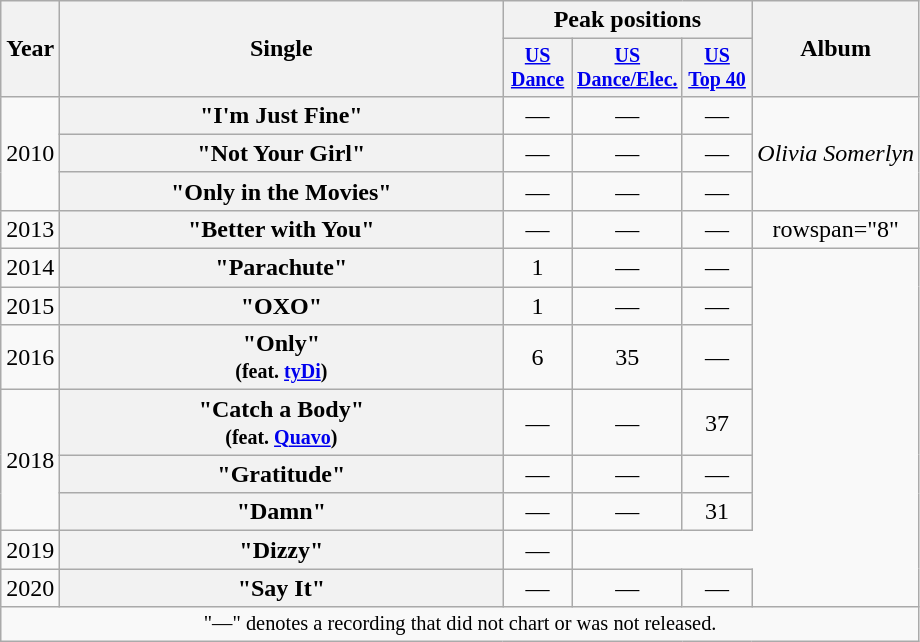<table class="wikitable plainrowheaders" style="text-align:center;">
<tr>
<th rowspan="2">Year</th>
<th rowspan="2" style="width:18em;">Single</th>
<th colspan="3">Peak positions</th>
<th rowspan="2">Album</th>
</tr>
<tr style="font-size:smaller;">
<th width="40"><a href='#'>US <br>Dance</a></th>
<th width="40"><a href='#'>US <br>Dance/Elec.</a></th>
<th width="40"><a href='#'>US <br>Top 40</a></th>
</tr>
<tr>
<td rowspan="3">2010</td>
<th scope="row">"I'm Just Fine"</th>
<td>—</td>
<td>—</td>
<td>—</td>
<td rowspan="3"><em>Olivia Somerlyn</em></td>
</tr>
<tr>
<th scope="row">"Not Your Girl"</th>
<td>—</td>
<td>—</td>
<td>—</td>
</tr>
<tr>
<th scope="row">"Only in the Movies"</th>
<td>—</td>
<td>—</td>
<td>—</td>
</tr>
<tr>
<td rowspan="1">2013</td>
<th scope="row">"Better with You"</th>
<td>—</td>
<td>—</td>
<td>—</td>
<td>rowspan="8" </td>
</tr>
<tr>
<td rowspan="1">2014</td>
<th scope="row">"Parachute"</th>
<td>1</td>
<td>—</td>
<td>—</td>
</tr>
<tr>
<td rowspan="1">2015</td>
<th scope="row">"OXO"</th>
<td>1</td>
<td>—</td>
<td>—</td>
</tr>
<tr>
<td rowspan="1">2016</td>
<th scope="row">"Only" <br><small>(feat. <a href='#'>tyDi</a>)</small></th>
<td>6</td>
<td>35</td>
<td>—</td>
</tr>
<tr>
<td rowspan="3">2018</td>
<th scope="row">"Catch a Body" <br><small>(feat. <a href='#'>Quavo</a>)</small></th>
<td>—</td>
<td>—</td>
<td>37</td>
</tr>
<tr>
<th scope="row">"Gratitude"</th>
<td>—</td>
<td>—</td>
<td>—</td>
</tr>
<tr>
<th scope="row">"Damn"</th>
<td>—</td>
<td>—</td>
<td>31</td>
</tr>
<tr>
<td rowspan="1">2019</td>
<th scope="row">"Dizzy"</th>
<td>—</td>
</tr>
<tr>
<td rowspan="1">2020</td>
<th scope="row">"Say It"</th>
<td>—</td>
<td>—</td>
<td>—</td>
</tr>
<tr>
<td colspan="7" style="font-size:85%">"—" denotes a recording that did not chart or was not released.</td>
</tr>
</table>
